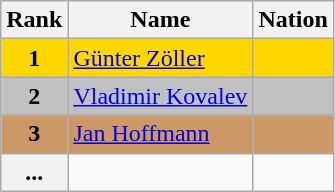<table class="wikitable">
<tr>
<th>Rank</th>
<th>Name</th>
<th>Nation</th>
</tr>
<tr bgcolor="gold">
<td align="center"><strong>1</strong></td>
<td><a href='#'>Günter Zöller</a></td>
<td></td>
</tr>
<tr bgcolor="silver">
<td align="center"><strong>2</strong></td>
<td><a href='#'>Vladimir Kovalev</a></td>
<td></td>
</tr>
<tr bgcolor="cc9966">
<td align="center"><strong>3</strong></td>
<td><a href='#'>Jan Hoffmann</a></td>
<td></td>
</tr>
<tr>
<th>...</th>
<td></td>
<td></td>
</tr>
</table>
